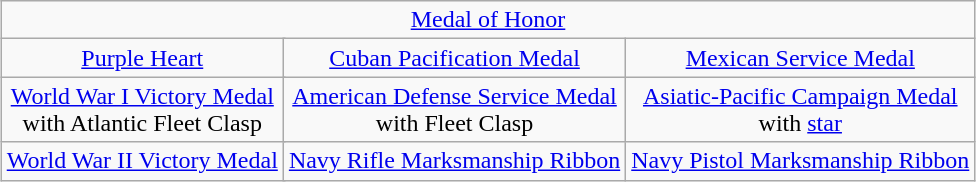<table class="wikitable" style="margin:1em auto; text-align:center;">
<tr>
<td colspan="6"><a href='#'>Medal of Honor</a></td>
</tr>
<tr>
<td colspan="2" align=center><a href='#'>Purple Heart</a></td>
<td><a href='#'>Cuban Pacification Medal</a></td>
<td><a href='#'>Mexican Service Medal</a></td>
</tr>
<tr>
<td colspan=2><a href='#'>World War I Victory Medal</a><br> with Atlantic Fleet Clasp</td>
<td><a href='#'>American Defense Service Medal</a><br> with Fleet Clasp</td>
<td><a href='#'>Asiatic-Pacific Campaign Medal</a><br> with <a href='#'>star</a></td>
</tr>
<tr>
<td colspan=2><a href='#'>World War II Victory Medal</a></td>
<td><a href='#'>Navy Rifle Marksmanship Ribbon</a></td>
<td><a href='#'>Navy Pistol Marksmanship Ribbon</a></td>
</tr>
</table>
